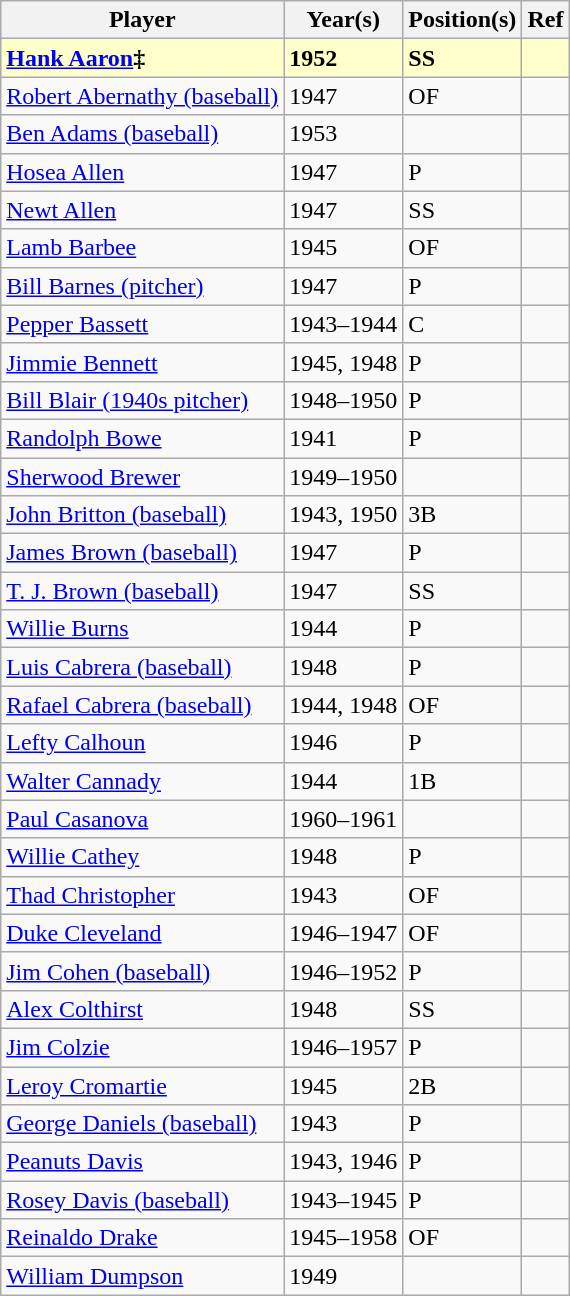<table class="wikitable">
<tr>
<th>Player</th>
<th>Year(s)</th>
<th>Position(s)</th>
<th>Ref</th>
</tr>
<tr style="background:#FFFFCC;">
<td><strong><a href='#'>Hank Aaron</a>‡</strong></td>
<td><strong>1952</strong></td>
<td><strong>SS</strong></td>
<td><strong></strong></td>
</tr>
<tr>
<td><a href='#'>Robert Abernathy (baseball)</a></td>
<td>1947</td>
<td>OF</td>
<td></td>
</tr>
<tr>
<td><a href='#'>Ben Adams (baseball)</a></td>
<td>1953</td>
<td></td>
<td></td>
</tr>
<tr>
<td><a href='#'>Hosea Allen</a></td>
<td>1947</td>
<td>P</td>
<td></td>
</tr>
<tr>
<td><a href='#'>Newt Allen</a></td>
<td>1947</td>
<td>SS</td>
<td></td>
</tr>
<tr>
<td><a href='#'>Lamb Barbee</a></td>
<td>1945</td>
<td>OF</td>
<td></td>
</tr>
<tr>
<td><a href='#'>Bill Barnes (pitcher)</a></td>
<td>1947</td>
<td>P</td>
<td></td>
</tr>
<tr>
<td><a href='#'>Pepper Bassett</a></td>
<td>1943–1944</td>
<td>C</td>
<td></td>
</tr>
<tr>
<td><a href='#'>Jimmie Bennett</a></td>
<td>1945, 1948</td>
<td>P</td>
<td></td>
</tr>
<tr>
<td><a href='#'>Bill Blair (1940s pitcher)</a></td>
<td>1948–1950</td>
<td>P</td>
<td></td>
</tr>
<tr>
<td><a href='#'>Randolph Bowe</a></td>
<td>1941</td>
<td>P</td>
<td></td>
</tr>
<tr>
<td><a href='#'>Sherwood Brewer</a></td>
<td>1949–1950</td>
<td></td>
<td></td>
</tr>
<tr>
<td><a href='#'>John Britton (baseball)</a></td>
<td>1943, 1950</td>
<td>3B</td>
<td></td>
</tr>
<tr>
<td><a href='#'>James Brown (baseball)</a></td>
<td>1947</td>
<td>P</td>
<td></td>
</tr>
<tr>
<td><a href='#'>T. J. Brown (baseball)</a></td>
<td>1947</td>
<td>SS</td>
<td></td>
</tr>
<tr>
<td><a href='#'>Willie Burns</a></td>
<td>1944</td>
<td>P</td>
<td></td>
</tr>
<tr>
<td><a href='#'>Luis Cabrera (baseball)</a></td>
<td>1948</td>
<td>P</td>
<td></td>
</tr>
<tr>
<td><a href='#'>Rafael Cabrera (baseball)</a></td>
<td>1944, 1948</td>
<td>OF</td>
<td></td>
</tr>
<tr>
<td><a href='#'>Lefty Calhoun</a></td>
<td>1946</td>
<td>P</td>
<td></td>
</tr>
<tr>
<td><a href='#'>Walter Cannady</a></td>
<td>1944</td>
<td>1B</td>
<td></td>
</tr>
<tr>
<td><a href='#'>Paul Casanova</a></td>
<td>1960–1961</td>
<td></td>
<td></td>
</tr>
<tr>
<td><a href='#'>Willie Cathey</a></td>
<td>1948</td>
<td>P</td>
<td></td>
</tr>
<tr>
<td><a href='#'>Thad Christopher</a></td>
<td>1943</td>
<td>OF</td>
<td></td>
</tr>
<tr>
<td><a href='#'>Duke Cleveland</a></td>
<td>1946–1947</td>
<td>OF</td>
<td></td>
</tr>
<tr>
<td><a href='#'>Jim Cohen (baseball)</a></td>
<td>1946–1952</td>
<td>P</td>
<td></td>
</tr>
<tr>
<td><a href='#'>Alex Colthirst</a></td>
<td>1948</td>
<td>SS</td>
<td></td>
</tr>
<tr>
<td><a href='#'>Jim Colzie</a></td>
<td>1946–1957</td>
<td>P</td>
<td></td>
</tr>
<tr>
<td><a href='#'>Leroy Cromartie</a></td>
<td>1945</td>
<td>2B</td>
<td></td>
</tr>
<tr>
<td><a href='#'>George Daniels (baseball)</a></td>
<td>1943</td>
<td>P</td>
<td></td>
</tr>
<tr>
<td><a href='#'>Peanuts Davis</a></td>
<td>1943, 1946</td>
<td>P</td>
<td></td>
</tr>
<tr>
<td><a href='#'>Rosey Davis (baseball)</a></td>
<td>1943–1945</td>
<td>P</td>
<td></td>
</tr>
<tr>
<td><a href='#'>Reinaldo Drake</a></td>
<td>1945–1958</td>
<td>OF</td>
<td></td>
</tr>
<tr>
<td><a href='#'>William Dumpson</a></td>
<td>1949</td>
<td></td>
<td></td>
</tr>
</table>
